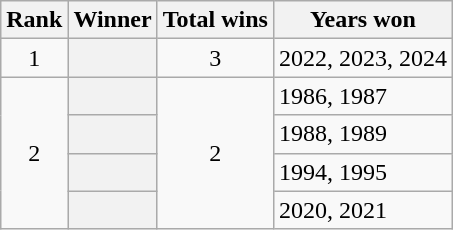<table class="wikitable plainrowheaders">
<tr>
<th scope="col">Rank</th>
<th scope="col">Winner</th>
<th scope="col">Total wins</th>
<th scope="col">Years won</th>
</tr>
<tr>
<td style="text-align:center;">1</td>
<th scope="row"></th>
<td style="text-align:center;">3</td>
<td>2022, 2023, 2024</td>
</tr>
<tr>
<td style="text-align:center;" rowspan="4">2</td>
<th scope="row"></th>
<td style="text-align:center;" rowspan="4">2</td>
<td>1986, 1987</td>
</tr>
<tr>
<th scope="row"></th>
<td>1988, 1989</td>
</tr>
<tr>
<th scope="row"></th>
<td>1994, 1995</td>
</tr>
<tr>
<th scope="row"></th>
<td>2020, 2021</td>
</tr>
</table>
